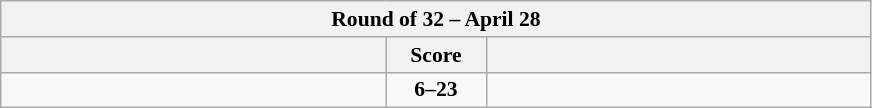<table class="wikitable" style="text-align: center; font-size:90% ">
<tr>
<th colspan=3>Round of 32 – April 28</th>
</tr>
<tr>
<th align="right" width="250"></th>
<th width="60">Score</th>
<th align="left" width="250"></th>
</tr>
<tr>
<td align=left></td>
<td align=center><strong>6–23</strong></td>
<td align=left><strong></strong></td>
</tr>
</table>
